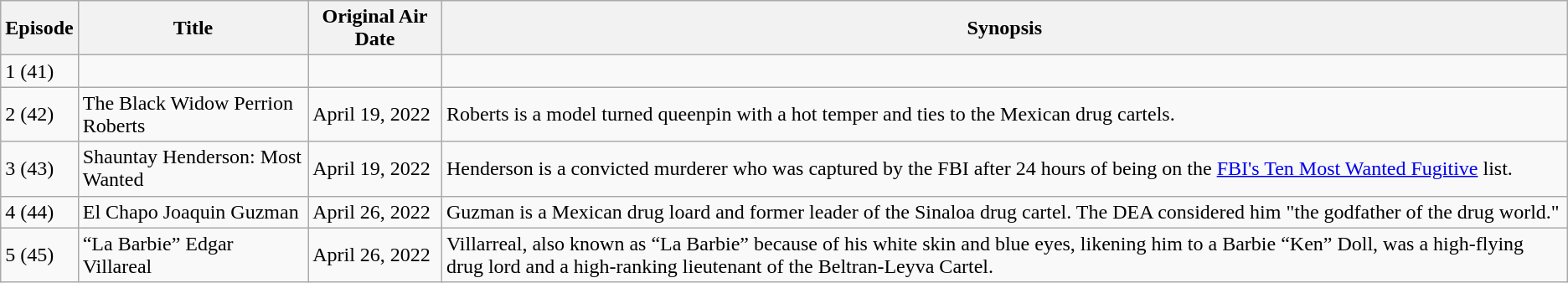<table class="wikitable">
<tr>
<th>Episode</th>
<th>Title</th>
<th>Original Air Date</th>
<th>Synopsis</th>
</tr>
<tr>
<td>1 (41)</td>
<td></td>
<td></td>
<td></td>
</tr>
<tr>
<td>2 (42)</td>
<td>The Black Widow Perrion Roberts</td>
<td>April 19, 2022</td>
<td>Roberts is a model turned queenpin with a hot temper and ties to the Mexican drug cartels.</td>
</tr>
<tr>
<td>3 (43)</td>
<td>Shauntay Henderson: Most Wanted</td>
<td>April 19, 2022</td>
<td>Henderson is a convicted murderer who was captured by the FBI after 24 hours of being on the <a href='#'>FBI's Ten Most Wanted Fugitive</a> list.</td>
</tr>
<tr>
<td>4 (44)</td>
<td>El Chapo Joaquin Guzman</td>
<td>April 26, 2022</td>
<td>Guzman is a Mexican drug loard and former leader of the Sinaloa drug cartel. The DEA considered him "the godfather of the drug world."</td>
</tr>
<tr>
<td>5 (45)</td>
<td>“La Barbie” Edgar Villareal</td>
<td>April 26, 2022</td>
<td>Villarreal, also known as “La Barbie” because of his white skin and blue eyes, likening him to a Barbie “Ken” Doll, was a high-flying drug lord and a high-ranking lieutenant of the Beltran-Leyva Cartel.</td>
</tr>
</table>
